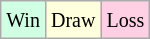<table class="wikitable">
<tr>
<td style="background-color: #d0ffe3;"><small>Win</small></td>
<td style="background-color: #ffffdd;"><small>Draw</small></td>
<td style="background-color: #ffd0e3;"><small>Loss</small></td>
</tr>
</table>
